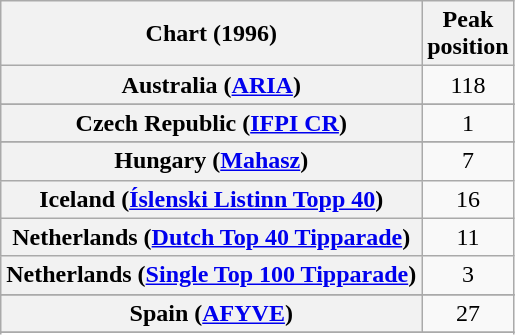<table class="wikitable sortable plainrowheaders" style="text-align:center">
<tr>
<th scope="col">Chart (1996)</th>
<th scope="col">Peak<br>position</th>
</tr>
<tr>
<th scope="row">Australia (<a href='#'>ARIA</a>)</th>
<td>118</td>
</tr>
<tr>
</tr>
<tr>
</tr>
<tr>
</tr>
<tr>
<th scope="row">Czech Republic (<a href='#'>IFPI CR</a>)</th>
<td>1</td>
</tr>
<tr>
</tr>
<tr>
<th scope="row">Hungary (<a href='#'>Mahasz</a>)</th>
<td>7</td>
</tr>
<tr>
<th scope="row">Iceland (<a href='#'>Íslenski Listinn Topp 40</a>)</th>
<td>16</td>
</tr>
<tr>
<th scope="row">Netherlands (<a href='#'>Dutch Top 40 Tipparade</a>)</th>
<td>11</td>
</tr>
<tr>
<th scope="row">Netherlands (<a href='#'>Single Top 100 Tipparade</a>)</th>
<td>3</td>
</tr>
<tr>
</tr>
<tr>
<th scope="row">Spain (<a href='#'>AFYVE</a>)</th>
<td>27</td>
</tr>
<tr>
</tr>
<tr>
</tr>
<tr>
</tr>
</table>
